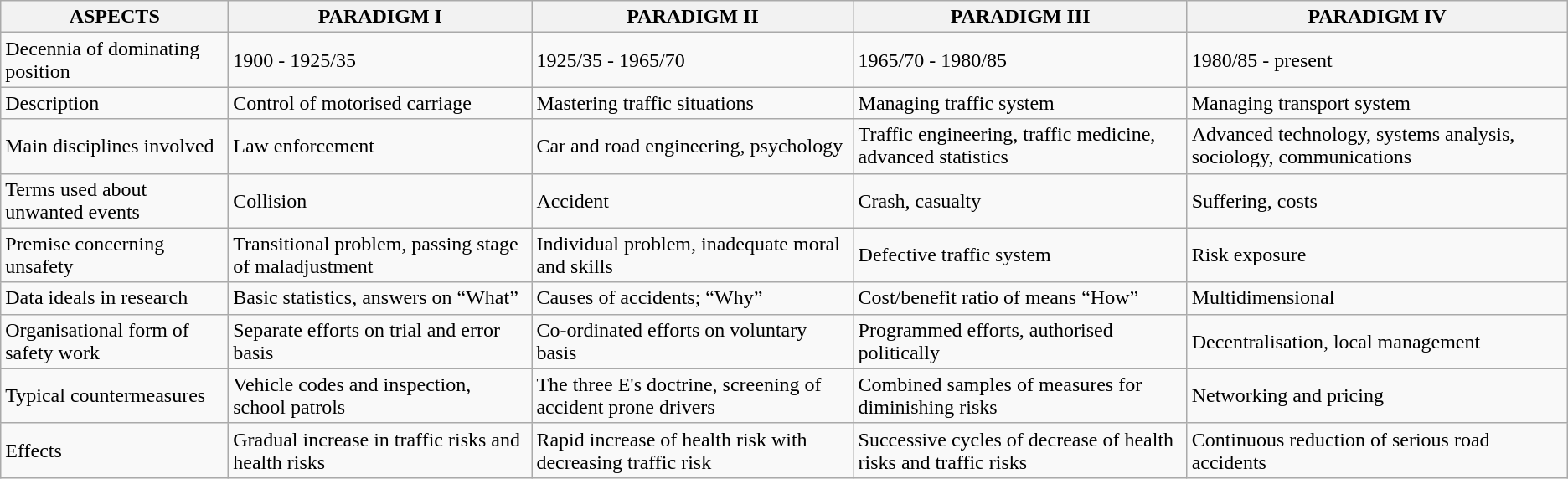<table class="wikitable">
<tr>
<th>ASPECTS</th>
<th>PARADIGM I</th>
<th>PARADIGM II</th>
<th>PARADIGM III</th>
<th>PARADIGM IV</th>
</tr>
<tr>
<td>Decennia of dominating position</td>
<td>1900 - 1925/35</td>
<td>1925/35 - 1965/70</td>
<td>1965/70 - 1980/85</td>
<td>1980/85 - present</td>
</tr>
<tr>
<td>Description</td>
<td>Control of motorised carriage</td>
<td>Mastering traffic situations</td>
<td>Managing traffic system</td>
<td>Managing transport system</td>
</tr>
<tr>
<td>Main disciplines involved</td>
<td>Law enforcement</td>
<td>Car and road engineering, psychology</td>
<td>Traffic engineering, traffic medicine, advanced statistics</td>
<td>Advanced technology, systems analysis, sociology, communications</td>
</tr>
<tr>
<td>Terms used about unwanted events</td>
<td>Collision</td>
<td>Accident</td>
<td>Crash, casualty</td>
<td>Suffering, costs</td>
</tr>
<tr>
<td>Premise concerning unsafety</td>
<td>Transitional problem, passing stage of maladjustment</td>
<td>Individual problem, inadequate moral and skills</td>
<td>Defective traffic system</td>
<td>Risk exposure</td>
</tr>
<tr>
<td>Data ideals in research</td>
<td>Basic statistics, answers on “What”</td>
<td>Causes of accidents; “Why”</td>
<td>Cost/benefit ratio of means “How”</td>
<td>Multidimensional</td>
</tr>
<tr>
<td>Organisational form of safety work</td>
<td>Separate efforts on trial and error basis</td>
<td>Co-ordinated efforts on voluntary basis</td>
<td>Programmed efforts, authorised politically</td>
<td>Decentralisation, local management</td>
</tr>
<tr>
<td>Typical countermeasures</td>
<td>Vehicle codes and inspection, school patrols</td>
<td>The three E's doctrine, screening of accident prone drivers</td>
<td>Combined samples of measures for diminishing risks</td>
<td>Networking and pricing</td>
</tr>
<tr>
<td>Effects</td>
<td>Gradual increase in traffic risks and health risks</td>
<td>Rapid increase of health risk with decreasing traffic risk</td>
<td>Successive cycles of decrease of health risks and traffic risks</td>
<td>Continuous reduction of serious road accidents</td>
</tr>
</table>
